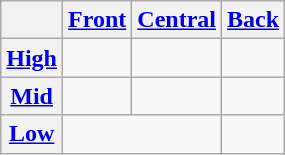<table class="wikitable" style="text-align:center">
<tr>
<th></th>
<th><a href='#'>Front</a></th>
<th><a href='#'>Central</a></th>
<th><a href='#'>Back</a></th>
</tr>
<tr>
<th><a href='#'>High</a></th>
<td></td>
<td></td>
<td></td>
</tr>
<tr>
<th><a href='#'>Mid</a></th>
<td></td>
<td></td>
<td></td>
</tr>
<tr>
<th><a href='#'>Low</a></th>
<td colspan="2"></td>
<td></td>
</tr>
</table>
